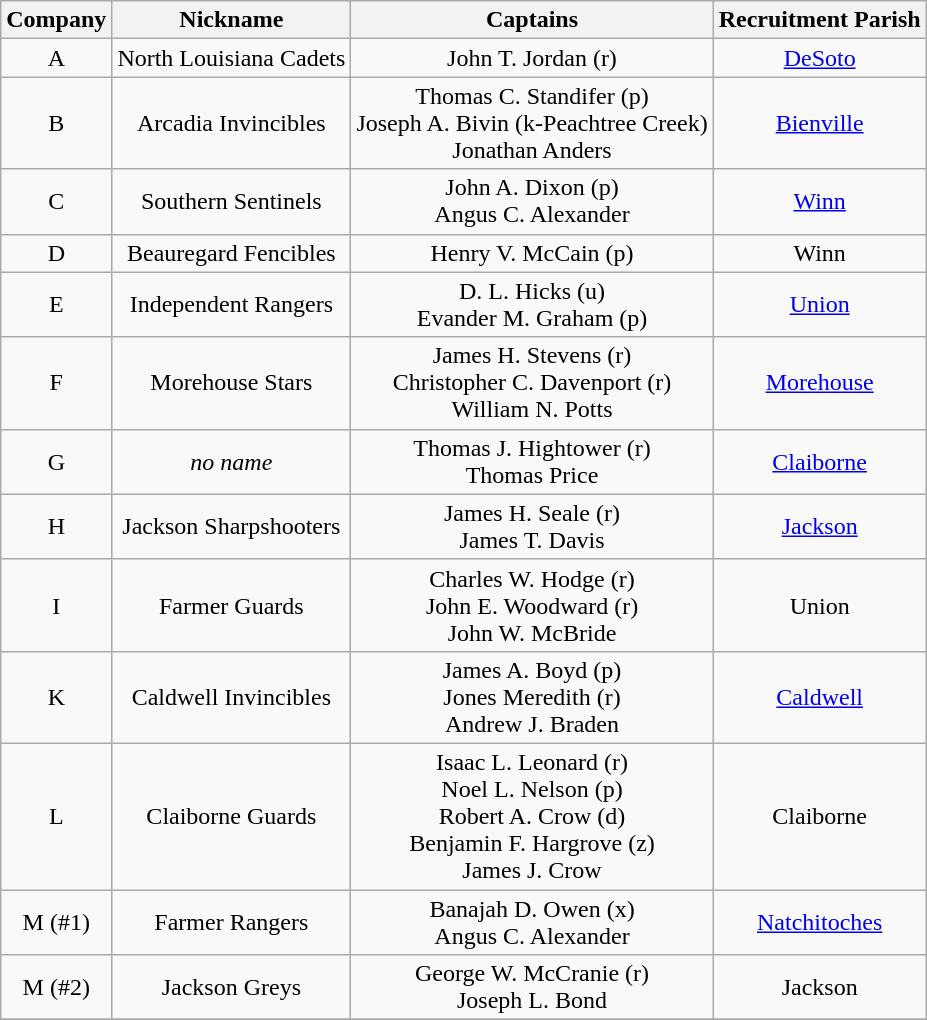<table class="wikitable" style="text-align:center; ">
<tr>
<th>Company</th>
<th>Nickname</th>
<th>Captains</th>
<th>Recruitment Parish</th>
</tr>
<tr>
<td rowspan=1>A</td>
<td>North Louisiana Cadets</td>
<td>John T. Jordan (r)</td>
<td><a href='#'>DeSoto</a></td>
</tr>
<tr>
<td rowspan=1>B</td>
<td>Arcadia Invincibles</td>
<td>Thomas C. Standifer (p)<br>Joseph A. Bivin (k-Peachtree Creek)<br>Jonathan Anders</td>
<td><a href='#'>Bienville</a></td>
</tr>
<tr>
<td rowspan=1>C</td>
<td>Southern Sentinels</td>
<td>John A. Dixon (p)<br>Angus C. Alexander</td>
<td><a href='#'>Winn</a></td>
</tr>
<tr>
<td rowspan=1>D</td>
<td>Beauregard Fencibles</td>
<td>Henry V. McCain (p)</td>
<td>Winn</td>
</tr>
<tr>
<td rowspan=1>E</td>
<td>Independent Rangers</td>
<td>D. L. Hicks (u)<br>Evander M. Graham (p)</td>
<td><a href='#'>Union</a></td>
</tr>
<tr>
<td rowspan=1>F</td>
<td>Morehouse Stars</td>
<td>James H. Stevens (r)<br>Christopher C. Davenport (r)<br>William N. Potts</td>
<td><a href='#'>Morehouse</a></td>
</tr>
<tr>
<td rowspan=1>G</td>
<td><em>no name</em></td>
<td>Thomas J. Hightower (r)<br>Thomas Price</td>
<td><a href='#'>Claiborne</a></td>
</tr>
<tr>
<td rowspan=1>H</td>
<td>Jackson Sharpshooters</td>
<td>James H. Seale (r)<br>James T. Davis</td>
<td><a href='#'>Jackson</a></td>
</tr>
<tr>
<td rowspan=1>I</td>
<td>Farmer Guards</td>
<td>Charles W. Hodge (r)<br>John E. Woodward (r)<br>John W. McBride</td>
<td>Union</td>
</tr>
<tr>
<td rowspan=1>K</td>
<td>Caldwell Invincibles</td>
<td>James A. Boyd (p)<br>Jones Meredith (r)<br>Andrew J. Braden</td>
<td><a href='#'>Caldwell</a></td>
</tr>
<tr>
<td rowspan=1>L</td>
<td>Claiborne Guards</td>
<td>Isaac L. Leonard (r)<br>Noel L. Nelson (p)<br>Robert A. Crow (d)<br>Benjamin F. Hargrove (z)<br>James J. Crow</td>
<td>Claiborne</td>
</tr>
<tr>
<td rowspan=1>M (#1)</td>
<td>Farmer Rangers</td>
<td>Banajah D. Owen (x)<br>Angus C. Alexander</td>
<td><a href='#'>Natchitoches</a></td>
</tr>
<tr>
<td rowspan=1>M (#2)</td>
<td>Jackson Greys</td>
<td>George W. McCranie (r)<br>Joseph L. Bond</td>
<td>Jackson</td>
</tr>
<tr>
</tr>
</table>
